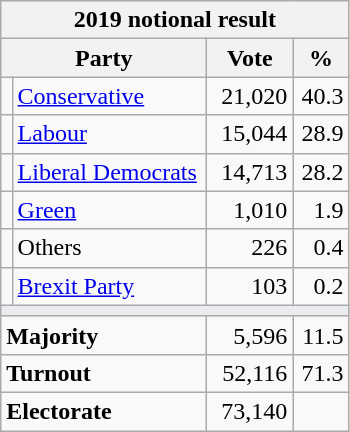<table class="wikitable">
<tr>
<th colspan="4">2019 notional result  </th>
</tr>
<tr>
<th bgcolor="#DDDDFF" width="130px" colspan="2">Party</th>
<th bgcolor="#DDDDFF" width="50px">Vote</th>
<th bgcolor="#DDDDFF" width="30px">%</th>
</tr>
<tr>
<td></td>
<td><a href='#'>Conservative</a></td>
<td align=right>21,020</td>
<td align=right>40.3</td>
</tr>
<tr>
<td></td>
<td><a href='#'>Labour</a></td>
<td align=right>15,044</td>
<td align=right>28.9</td>
</tr>
<tr>
<td></td>
<td><a href='#'>Liberal Democrats</a></td>
<td align=right>14,713</td>
<td align=right>28.2</td>
</tr>
<tr>
<td></td>
<td><a href='#'>Green</a></td>
<td align=right>1,010</td>
<td align=right>1.9</td>
</tr>
<tr>
<td></td>
<td>Others</td>
<td align=right>226</td>
<td align=right>0.4</td>
</tr>
<tr>
<td></td>
<td><a href='#'>Brexit Party</a></td>
<td align=right>103</td>
<td align=right>0.2</td>
</tr>
<tr>
<td colspan="4" bgcolor="#EAECF0"></td>
</tr>
<tr>
<td colspan="2"><strong>Majority</strong></td>
<td align=right>5,596</td>
<td align=right>11.5</td>
</tr>
<tr>
<td colspan="2"><strong>Turnout</strong></td>
<td align=right>52,116</td>
<td align=right>71.3</td>
</tr>
<tr>
<td colspan="2"><strong>Electorate</strong></td>
<td align=right>73,140</td>
</tr>
</table>
